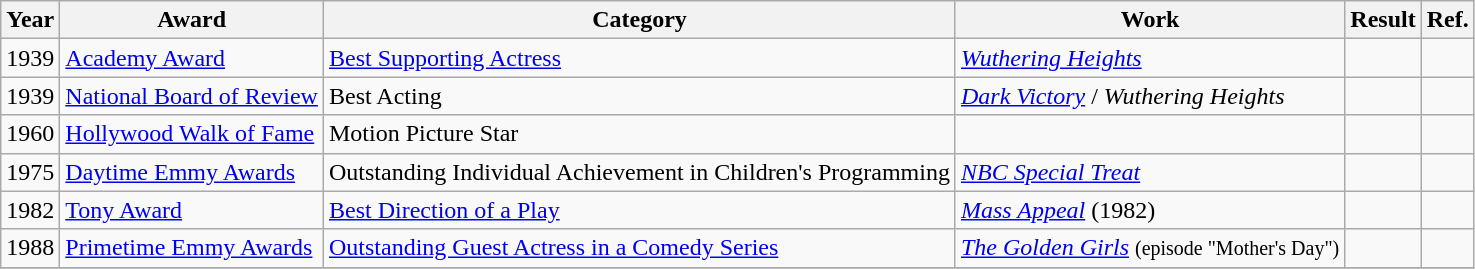<table class="wikitable sortable">
<tr>
<th>Year</th>
<th>Award</th>
<th>Category</th>
<th>Work</th>
<th>Result</th>
<th class="unsortable">Ref.</th>
</tr>
<tr>
<td>1939</td>
<td><a href='#'>Academy Award</a></td>
<td><a href='#'>Best Supporting Actress</a></td>
<td><em><a href='#'>Wuthering Heights</a></em></td>
<td></td>
<td></td>
</tr>
<tr>
<td>1939</td>
<td><a href='#'>National Board of Review</a></td>
<td>Best Acting</td>
<td><em><a href='#'>Dark Victory</a></em> / <em>Wuthering Heights</em></td>
<td></td>
<td></td>
</tr>
<tr>
<td>1960</td>
<td><a href='#'>Hollywood Walk of Fame</a></td>
<td>Motion Picture Star</td>
<td></td>
<td></td>
<td></td>
</tr>
<tr>
<td>1975</td>
<td><a href='#'>Daytime Emmy Awards</a></td>
<td>Outstanding Individual Achievement in Children's Programming</td>
<td><em><a href='#'>NBC Special Treat</a></em></td>
<td></td>
<td></td>
</tr>
<tr>
<td>1982</td>
<td><a href='#'>Tony Award</a></td>
<td><a href='#'>Best Direction of a Play</a></td>
<td><em><a href='#'>Mass Appeal</a></em> (1982)</td>
<td></td>
<td></td>
</tr>
<tr>
<td>1988</td>
<td><a href='#'>Primetime Emmy Awards</a></td>
<td><a href='#'>Outstanding Guest Actress in a Comedy Series</a></td>
<td><em><a href='#'>The Golden Girls</a></em> <small> (episode "Mother's Day") </small></td>
<td></td>
<td></td>
</tr>
<tr>
</tr>
</table>
